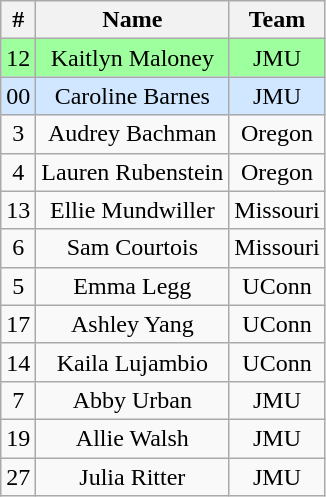<table class="wikitable" style="text-align:center">
<tr>
<th>#</th>
<th>Name</th>
<th>Team</th>
</tr>
<tr bgcolor="#9eff9e">
<td>12</td>
<td>Kaitlyn Maloney</td>
<td>JMU</td>
</tr>
<tr style="background:#d0e7ff">
<td>00</td>
<td>Caroline Barnes</td>
<td>JMU</td>
</tr>
<tr>
<td>3</td>
<td>Audrey Bachman</td>
<td>Oregon</td>
</tr>
<tr>
<td>4</td>
<td>Lauren Rubenstein</td>
<td>Oregon</td>
</tr>
<tr>
<td>13</td>
<td>Ellie Mundwiller</td>
<td>Missouri</td>
</tr>
<tr>
<td>6</td>
<td>Sam Courtois</td>
<td>Missouri</td>
</tr>
<tr>
<td>5</td>
<td>Emma Legg</td>
<td>UConn</td>
</tr>
<tr>
<td>17</td>
<td>Ashley Yang</td>
<td>UConn</td>
</tr>
<tr>
<td>14</td>
<td>Kaila Lujambio</td>
<td>UConn</td>
</tr>
<tr>
<td>7</td>
<td>Abby Urban</td>
<td>JMU</td>
</tr>
<tr>
<td>19</td>
<td>Allie Walsh</td>
<td>JMU</td>
</tr>
<tr>
<td>27</td>
<td>Julia Ritter</td>
<td>JMU</td>
</tr>
</table>
